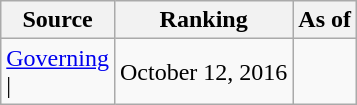<table class="wikitable" style="text-align:center">
<tr>
<th>Source</th>
<th>Ranking</th>
<th>As of</th>
</tr>
<tr>
<td align=left><a href='#'>Governing</a><br>| </td>
<td>October 12, 2016</td>
</tr>
</table>
